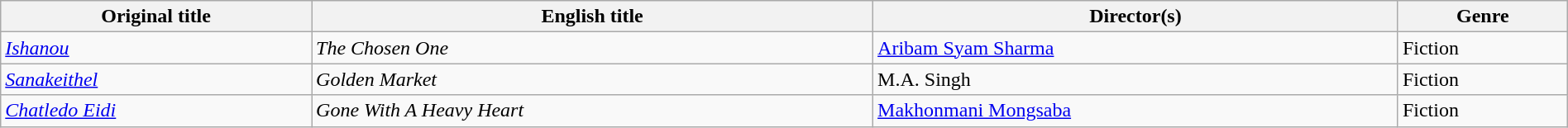<table class="sortable wikitable" style="width:100%; margin-bottom:4px" cellpadding="5">
<tr>
<th scope="col">Original title</th>
<th scope="col">English title</th>
<th scope="col">Director(s)</th>
<th scope="col">Genre</th>
</tr>
<tr>
<td><em><a href='#'>Ishanou</a></em></td>
<td><em>The Chosen One</em></td>
<td><a href='#'>Aribam Syam Sharma</a></td>
<td>Fiction</td>
</tr>
<tr>
<td><em><a href='#'>Sanakeithel</a></em></td>
<td><em>Golden Market</em></td>
<td>M.A. Singh</td>
<td>Fiction</td>
</tr>
<tr>
<td><em><a href='#'>Chatledo Eidi</a></em></td>
<td><em>Gone With A Heavy Heart</em></td>
<td><a href='#'>Makhonmani Mongsaba</a></td>
<td>Fiction</td>
</tr>
</table>
